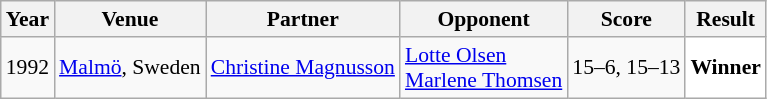<table class="sortable wikitable" style="font-size: 90%;">
<tr>
<th>Year</th>
<th>Venue</th>
<th>Partner</th>
<th>Opponent</th>
<th>Score</th>
<th>Result</th>
</tr>
<tr>
<td align="center">1992</td>
<td align="left"><a href='#'>Malmö</a>, Sweden</td>
<td align="left"> <a href='#'>Christine Magnusson</a></td>
<td align="left"> <a href='#'>Lotte Olsen</a> <br>  <a href='#'>Marlene Thomsen</a></td>
<td align="left">15–6, 15–13</td>
<td style="text-align:left; background:white"> <strong>Winner</strong></td>
</tr>
</table>
